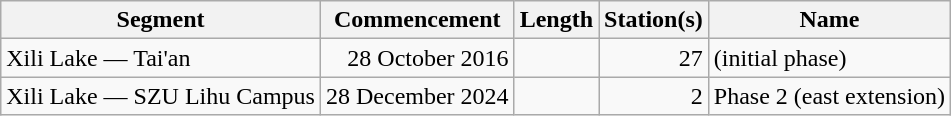<table class="wikitable" style="border-collapse: collapse; text-align: right;">
<tr>
<th>Segment</th>
<th>Commencement</th>
<th>Length</th>
<th>Station(s)</th>
<th>Name</th>
</tr>
<tr>
<td style="text-align: left;">Xili Lake — Tai'an</td>
<td>28 October 2016</td>
<td></td>
<td>27</td>
<td style="text-align: left;">(initial phase)</td>
</tr>
<tr>
<td style="text-align: left;">Xili Lake — SZU Lihu Campus</td>
<td>28 December 2024</td>
<td></td>
<td>2</td>
<td style="text-align: left;">Phase 2 (east extension)</td>
</tr>
</table>
